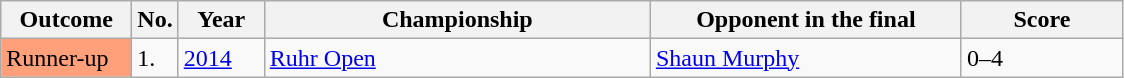<table class="sortable wikitable">
<tr>
<th width="80">Outcome</th>
<th width="20">No.</th>
<th width="50">Year</th>
<th style="width:250px;">Championship</th>
<th style="width:200px;">Opponent in the final</th>
<th style="width:100px;">Score</th>
</tr>
<tr>
<td style="background:#ffa07a;">Runner-up</td>
<td>1.</td>
<td><a href='#'>2014</a></td>
<td><a href='#'>Ruhr Open</a></td>
<td> <a href='#'>Shaun Murphy</a></td>
<td>0–4</td>
</tr>
</table>
